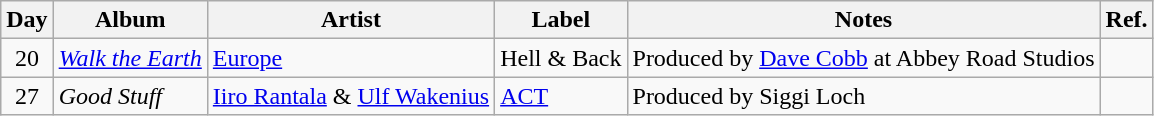<table class="wikitable">
<tr>
<th>Day</th>
<th>Album</th>
<th>Artist</th>
<th>Label</th>
<th>Notes</th>
<th>Ref.</th>
</tr>
<tr>
<td style="text-align:center;">20</td>
<td><em><a href='#'>Walk the Earth</a></em></td>
<td><a href='#'>Europe</a></td>
<td>Hell & Back</td>
<td>Produced by <a href='#'>Dave Cobb</a> at Abbey Road Studios</td>
<td style="text-align:center;"></td>
</tr>
<tr>
<td style="text-align:center;">27</td>
<td><em>Good Stuff</em></td>
<td><a href='#'>Iiro Rantala</a> & <a href='#'>Ulf Wakenius</a></td>
<td><a href='#'>ACT</a></td>
<td>Produced by Siggi Loch</td>
<td style="text-align:center;"></td>
</tr>
</table>
